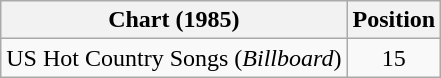<table class="wikitable">
<tr>
<th>Chart (1985)</th>
<th>Position</th>
</tr>
<tr>
<td>US Hot Country Songs (<em>Billboard</em>)</td>
<td align="center">15</td>
</tr>
</table>
